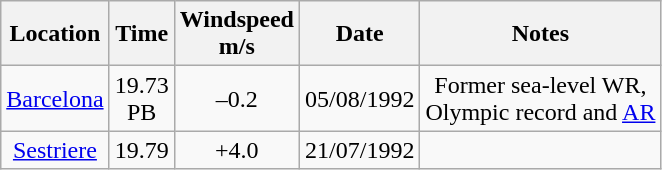<table class="wikitable" style= "text-align: center">
<tr>
<th>Location</th>
<th>Time</th>
<th>Windspeed<br>m/s</th>
<th>Date</th>
<th>Notes</th>
</tr>
<tr>
<td><a href='#'>Barcelona</a></td>
<td>19.73<br>PB</td>
<td>–0.2</td>
<td>05/08/1992</td>
<td>Former sea-level WR,<br>Olympic record and <a href='#'>AR</a></td>
</tr>
<tr>
<td><a href='#'>Sestriere</a></td>
<td>19.79</td>
<td>+4.0</td>
<td>21/07/1992</td>
<td></td>
</tr>
</table>
